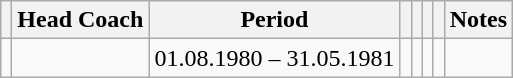<table class="wikitable" style="text-align: left;">
<tr>
<th></th>
<th>Head Coach</th>
<th>Period</th>
<th></th>
<th></th>
<th></th>
<th></th>
<th>Notes</th>
</tr>
<tr>
<td></td>
<td></td>
<td>01.08.1980 – 31.05.1981</td>
<td align="center"></td>
<td align="center"></td>
<td align="center"></td>
<td align="center"></td>
<td></td>
</tr>
</table>
